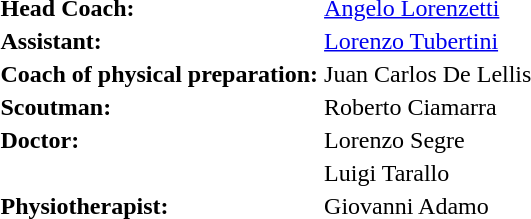<table>
<tr>
<td><strong>Head Coach:</strong></td>
<td><a href='#'>Angelo Lorenzetti</a></td>
</tr>
<tr>
<td><strong>Assistant:</strong></td>
<td><a href='#'>Lorenzo Tubertini</a></td>
</tr>
<tr>
<td><strong>Coach of physical preparation:</strong></td>
<td>Juan Carlos De Lellis</td>
</tr>
<tr>
<td><strong>Scoutman:</strong></td>
<td>Roberto Ciamarra</td>
</tr>
<tr>
<td><strong>Doctor:</strong></td>
<td>Lorenzo Segre</td>
</tr>
<tr>
<td></td>
<td>Luigi Tarallo</td>
</tr>
<tr>
<td><strong>Physiotherapist:</strong></td>
<td>Giovanni Adamo</td>
</tr>
<tr>
</tr>
</table>
